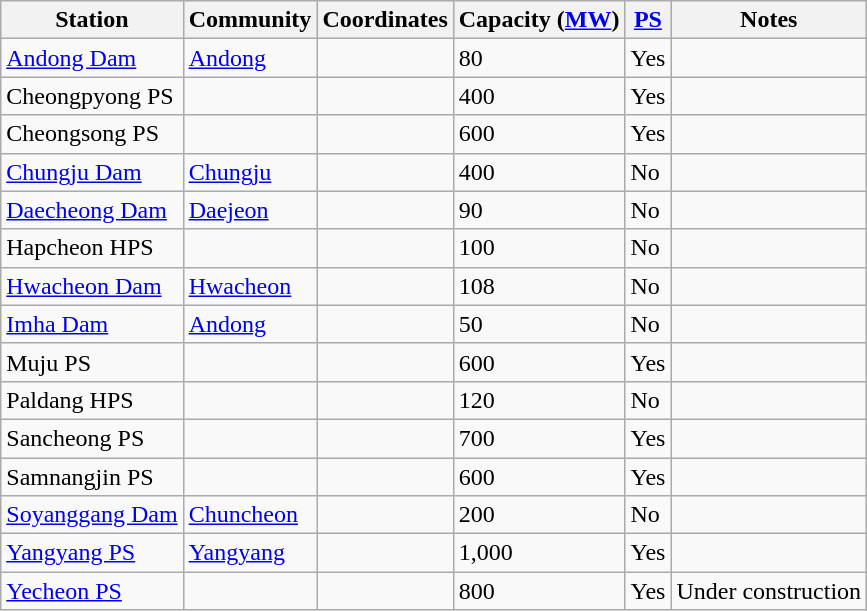<table class="wikitable sortable">
<tr>
<th>Station</th>
<th>Community</th>
<th>Coordinates</th>
<th>Capacity (<a href='#'>MW</a>)</th>
<th><a href='#'>PS</a></th>
<th>Notes</th>
</tr>
<tr>
<td><a href='#'>Andong Dam</a></td>
<td><a href='#'>Andong</a></td>
<td></td>
<td>80</td>
<td>Yes</td>
<td></td>
</tr>
<tr>
<td>Cheongpyong PS</td>
<td> </td>
<td> </td>
<td>400</td>
<td>Yes</td>
<td></td>
</tr>
<tr>
<td>Cheongsong PS</td>
<td> </td>
<td> </td>
<td>600</td>
<td>Yes</td>
<td></td>
</tr>
<tr>
<td><a href='#'>Chungju Dam</a></td>
<td><a href='#'>Chungju</a></td>
<td></td>
<td>400</td>
<td>No</td>
<td></td>
</tr>
<tr>
<td><a href='#'>Daecheong Dam</a></td>
<td><a href='#'>Daejeon</a></td>
<td></td>
<td>90</td>
<td>No</td>
<td></td>
</tr>
<tr>
<td>Hapcheon HPS</td>
<td> </td>
<td> </td>
<td>100</td>
<td>No</td>
<td></td>
</tr>
<tr>
<td><a href='#'>Hwacheon Dam</a></td>
<td><a href='#'>Hwacheon</a></td>
<td></td>
<td>108</td>
<td>No</td>
<td></td>
</tr>
<tr>
<td><a href='#'>Imha Dam</a></td>
<td><a href='#'>Andong</a></td>
<td></td>
<td>50</td>
<td>No</td>
<td></td>
</tr>
<tr>
<td>Muju PS</td>
<td> </td>
<td> </td>
<td>600</td>
<td>Yes</td>
<td></td>
</tr>
<tr>
<td>Paldang HPS</td>
<td> </td>
<td> </td>
<td>120</td>
<td>No</td>
<td></td>
</tr>
<tr>
<td>Sancheong PS</td>
<td> </td>
<td> </td>
<td>700</td>
<td>Yes</td>
<td></td>
</tr>
<tr>
<td>Samnangjin PS</td>
<td> </td>
<td> </td>
<td>600</td>
<td>Yes</td>
<td></td>
</tr>
<tr>
<td><a href='#'>Soyanggang Dam</a></td>
<td><a href='#'>Chuncheon</a></td>
<td></td>
<td>200</td>
<td>No</td>
<td></td>
</tr>
<tr>
<td><a href='#'>Yangyang PS</a></td>
<td><a href='#'>Yangyang</a></td>
<td></td>
<td>1,000</td>
<td>Yes</td>
<td></td>
</tr>
<tr>
<td><a href='#'>Yecheon PS</a></td>
<td></td>
<td></td>
<td>800</td>
<td>Yes</td>
<td>Under construction</td>
</tr>
</table>
